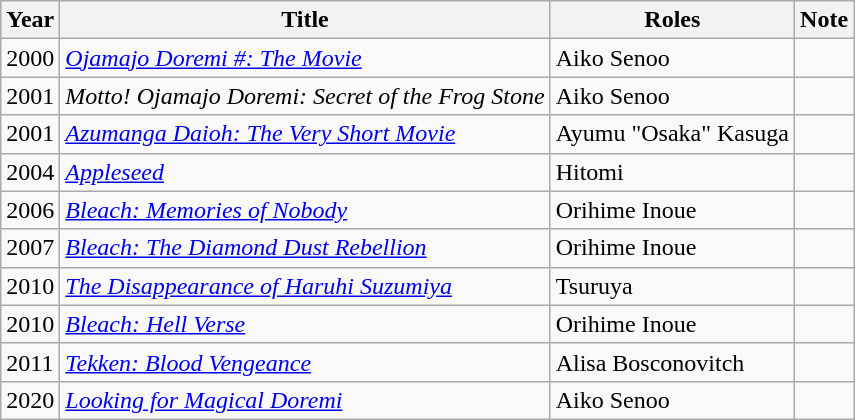<table class="wikitable sortable">
<tr>
<th>Year</th>
<th>Title</th>
<th>Roles</th>
<th>Note</th>
</tr>
<tr>
<td>2000</td>
<td><em><a href='#'>Ojamajo Doremi #: The Movie</a></em></td>
<td>Aiko Senoo</td>
<td></td>
</tr>
<tr>
<td>2001</td>
<td><em>Motto! Ojamajo Doremi: Secret of the Frog Stone</em></td>
<td>Aiko Senoo</td>
<td></td>
</tr>
<tr>
<td>2001</td>
<td><em><a href='#'>Azumanga Daioh: The Very Short Movie</a></em></td>
<td>Ayumu "Osaka" Kasuga</td>
<td></td>
</tr>
<tr>
<td>2004</td>
<td><em><a href='#'>Appleseed</a></em></td>
<td>Hitomi</td>
<td></td>
</tr>
<tr>
<td>2006</td>
<td><em><a href='#'>Bleach: Memories of Nobody</a></em></td>
<td>Orihime Inoue</td>
<td></td>
</tr>
<tr>
<td>2007</td>
<td><em><a href='#'>Bleach: The Diamond Dust Rebellion</a></em></td>
<td>Orihime Inoue</td>
<td></td>
</tr>
<tr>
<td>2010</td>
<td><em><a href='#'>The Disappearance of Haruhi Suzumiya</a></em></td>
<td>Tsuruya</td>
<td></td>
</tr>
<tr>
<td>2010</td>
<td><em><a href='#'>Bleach: Hell Verse</a></em></td>
<td>Orihime Inoue</td>
<td></td>
</tr>
<tr>
<td>2011</td>
<td><em><a href='#'>Tekken: Blood Vengeance</a></em></td>
<td>Alisa Bosconovitch</td>
<td></td>
</tr>
<tr>
<td>2020</td>
<td><em><a href='#'>Looking for Magical Doremi</a></em></td>
<td>Aiko Senoo</td>
<td></td>
</tr>
</table>
